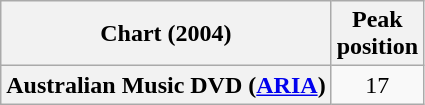<table class="wikitable plainrowheaders" style="text-align:center">
<tr>
<th scope="col">Chart (2004)</th>
<th scope="col">Peak<br>position</th>
</tr>
<tr>
<th scope="row">Australian Music DVD (<a href='#'>ARIA</a>)</th>
<td>17</td>
</tr>
</table>
